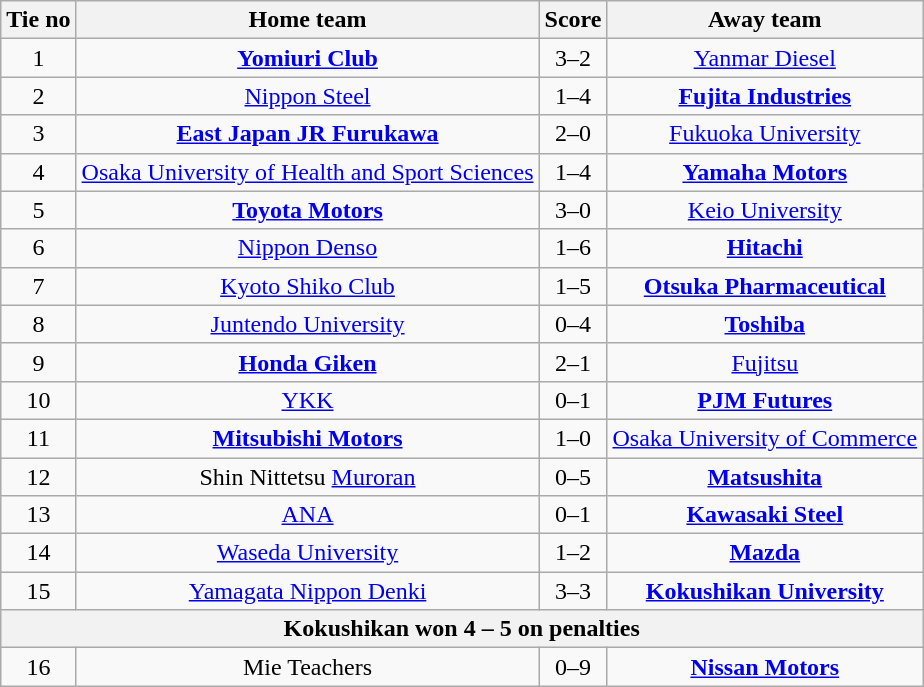<table class="wikitable" style="text-align: center">
<tr>
<th>Tie no</th>
<th>Home team</th>
<th>Score</th>
<th>Away team</th>
</tr>
<tr>
<td>1</td>
<td><strong><a href='#'>Yomiuri Club</a></strong></td>
<td>3–2</td>
<td><a href='#'>Yanmar Diesel</a></td>
</tr>
<tr>
<td>2</td>
<td><a href='#'>Nippon Steel</a></td>
<td>1–4</td>
<td><strong><a href='#'>Fujita Industries</a></strong></td>
</tr>
<tr>
<td>3</td>
<td><strong><a href='#'>East Japan JR Furukawa</a></strong></td>
<td>2–0</td>
<td><a href='#'>Fukuoka University</a></td>
</tr>
<tr>
<td>4</td>
<td><a href='#'>Osaka University of Health and Sport Sciences</a></td>
<td>1–4</td>
<td><strong><a href='#'>Yamaha Motors</a></strong></td>
</tr>
<tr>
<td>5</td>
<td><strong><a href='#'>Toyota Motors</a></strong></td>
<td>3–0</td>
<td><a href='#'>Keio University</a></td>
</tr>
<tr>
<td>6</td>
<td><a href='#'>Nippon Denso</a></td>
<td>1–6</td>
<td><strong><a href='#'>Hitachi</a></strong></td>
</tr>
<tr>
<td>7</td>
<td><a href='#'>Kyoto Shiko Club</a></td>
<td>1–5</td>
<td><strong><a href='#'>Otsuka Pharmaceutical</a></strong></td>
</tr>
<tr>
<td>8</td>
<td><a href='#'>Juntendo University</a></td>
<td>0–4</td>
<td><strong><a href='#'>Toshiba</a></strong></td>
</tr>
<tr>
<td>9</td>
<td><strong><a href='#'>Honda Giken</a></strong></td>
<td>2–1</td>
<td><a href='#'>Fujitsu</a></td>
</tr>
<tr>
<td>10</td>
<td><a href='#'>YKK</a></td>
<td>0–1</td>
<td><strong><a href='#'>PJM Futures</a></strong></td>
</tr>
<tr>
<td>11</td>
<td><strong><a href='#'>Mitsubishi Motors</a></strong></td>
<td>1–0</td>
<td><a href='#'>Osaka University of Commerce</a></td>
</tr>
<tr>
<td>12</td>
<td>Shin Nittetsu <a href='#'>Muroran</a></td>
<td>0–5</td>
<td><strong><a href='#'>Matsushita</a></strong></td>
</tr>
<tr>
<td>13</td>
<td><a href='#'>ANA</a></td>
<td>0–1</td>
<td><strong><a href='#'>Kawasaki Steel</a></strong></td>
</tr>
<tr>
<td>14</td>
<td><a href='#'>Waseda University</a></td>
<td>1–2</td>
<td><strong><a href='#'>Mazda</a></strong></td>
</tr>
<tr>
<td>15</td>
<td><a href='#'>Yamagata Nippon Denki</a></td>
<td>3–3</td>
<td><strong><a href='#'>Kokushikan University</a></strong></td>
</tr>
<tr>
<th colspan="4">Kokushikan won 4 – 5 on penalties</th>
</tr>
<tr>
<td>16</td>
<td>Mie Teachers</td>
<td>0–9</td>
<td><strong><a href='#'>Nissan Motors</a></strong></td>
</tr>
</table>
